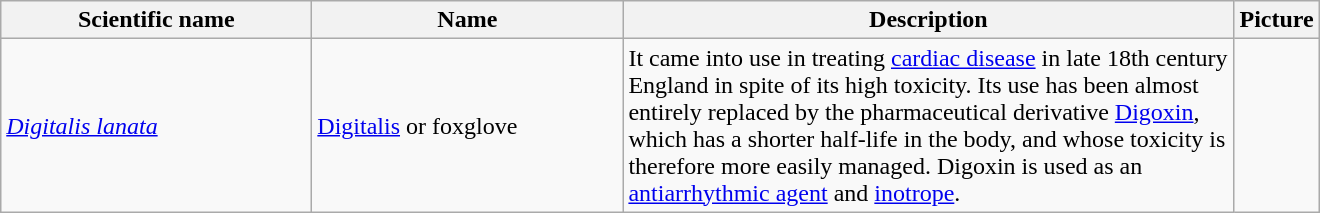<table class="wikitable sortable">
<tr>
<th width=200px>Scientific name</th>
<th width=200px>Name</th>
<th width=400px>Description</th>
<th>Picture</th>
</tr>
<tr>
<td><em><a href='#'>Digitalis lanata</a></em></td>
<td><a href='#'>Digitalis</a> or foxglove</td>
<td>It came into use in treating <a href='#'>cardiac disease</a> in late 18th century England in spite of its high toxicity. Its use has been almost entirely replaced by the pharmaceutical derivative <a href='#'>Digoxin</a>, which has a shorter half-life in the body, and whose toxicity is therefore more easily managed. Digoxin is used as an <a href='#'>antiarrhythmic agent</a> and <a href='#'>inotrope</a>.</td>
<td></td>
</tr>
</table>
